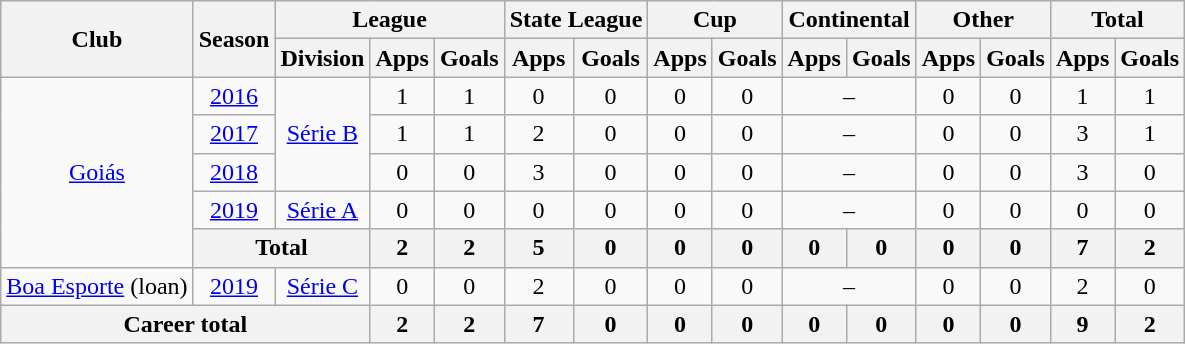<table class="wikitable" style="text-align: center">
<tr>
<th rowspan="2">Club</th>
<th rowspan="2">Season</th>
<th colspan="3">League</th>
<th colspan="2">State League</th>
<th colspan="2">Cup</th>
<th colspan="2">Continental</th>
<th colspan="2">Other</th>
<th colspan="2">Total</th>
</tr>
<tr>
<th>Division</th>
<th>Apps</th>
<th>Goals</th>
<th>Apps</th>
<th>Goals</th>
<th>Apps</th>
<th>Goals</th>
<th>Apps</th>
<th>Goals</th>
<th>Apps</th>
<th>Goals</th>
<th>Apps</th>
<th>Goals</th>
</tr>
<tr>
<td rowspan="5"><a href='#'>Goiás</a></td>
<td><a href='#'>2016</a></td>
<td rowspan="3"><a href='#'>Série B</a></td>
<td>1</td>
<td>1</td>
<td>0</td>
<td>0</td>
<td>0</td>
<td>0</td>
<td colspan="2">–</td>
<td>0</td>
<td>0</td>
<td>1</td>
<td>1</td>
</tr>
<tr>
<td><a href='#'>2017</a></td>
<td>1</td>
<td>1</td>
<td>2</td>
<td>0</td>
<td>0</td>
<td>0</td>
<td colspan="2">–</td>
<td>0</td>
<td>0</td>
<td>3</td>
<td>1</td>
</tr>
<tr>
<td><a href='#'>2018</a></td>
<td>0</td>
<td>0</td>
<td>3</td>
<td>0</td>
<td>0</td>
<td>0</td>
<td colspan="2">–</td>
<td>0</td>
<td>0</td>
<td>3</td>
<td>0</td>
</tr>
<tr>
<td><a href='#'>2019</a></td>
<td><a href='#'>Série A</a></td>
<td>0</td>
<td>0</td>
<td>0</td>
<td>0</td>
<td>0</td>
<td>0</td>
<td colspan="2">–</td>
<td>0</td>
<td>0</td>
<td>0</td>
<td>0</td>
</tr>
<tr>
<th colspan="2"><strong>Total</strong></th>
<th>2</th>
<th>2</th>
<th>5</th>
<th>0</th>
<th>0</th>
<th>0</th>
<th>0</th>
<th>0</th>
<th>0</th>
<th>0</th>
<th>7</th>
<th>2</th>
</tr>
<tr>
<td><a href='#'>Boa Esporte</a> (loan)</td>
<td><a href='#'>2019</a></td>
<td><a href='#'>Série C</a></td>
<td>0</td>
<td>0</td>
<td>2</td>
<td>0</td>
<td>0</td>
<td>0</td>
<td colspan="2">–</td>
<td>0</td>
<td>0</td>
<td>2</td>
<td>0</td>
</tr>
<tr>
<th colspan="3"><strong>Career total</strong></th>
<th>2</th>
<th>2</th>
<th>7</th>
<th>0</th>
<th>0</th>
<th>0</th>
<th>0</th>
<th>0</th>
<th>0</th>
<th>0</th>
<th>9</th>
<th>2</th>
</tr>
</table>
